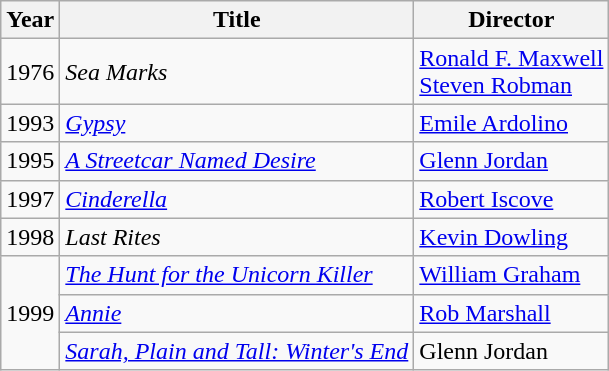<table class="wikitable">
<tr>
<th>Year</th>
<th>Title</th>
<th>Director</th>
</tr>
<tr>
<td>1976</td>
<td><em>Sea Marks</em></td>
<td><a href='#'>Ronald F. Maxwell</a><br><a href='#'>Steven Robman</a></td>
</tr>
<tr>
<td>1993</td>
<td><em><a href='#'>Gypsy</a></em></td>
<td><a href='#'>Emile Ardolino</a></td>
</tr>
<tr>
<td>1995</td>
<td><em><a href='#'>A Streetcar Named Desire</a></em></td>
<td><a href='#'>Glenn Jordan</a></td>
</tr>
<tr>
<td>1997</td>
<td><em><a href='#'>Cinderella</a></em></td>
<td><a href='#'>Robert Iscove</a></td>
</tr>
<tr>
<td>1998</td>
<td><em>Last Rites</em></td>
<td><a href='#'>Kevin Dowling</a></td>
</tr>
<tr>
<td rowspan=3>1999</td>
<td><em><a href='#'>The Hunt for the Unicorn Killer</a></em></td>
<td><a href='#'>William Graham</a></td>
</tr>
<tr>
<td><em><a href='#'>Annie</a></em></td>
<td><a href='#'>Rob Marshall</a></td>
</tr>
<tr>
<td><em><a href='#'>Sarah, Plain and Tall: Winter's End</a></em></td>
<td>Glenn Jordan</td>
</tr>
</table>
